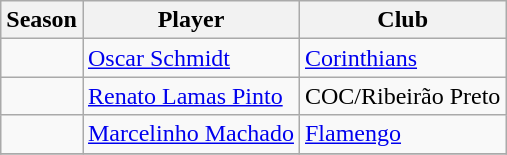<table class="wikitable sortable">
<tr>
<th>Season</th>
<th>Player</th>
<th>Club</th>
</tr>
<tr>
<td></td>
<td> <a href='#'>Oscar Schmidt</a></td>
<td><a href='#'>Corinthians</a></td>
</tr>
<tr>
<td></td>
<td> <a href='#'>Renato Lamas Pinto</a></td>
<td>COC/Ribeirão Preto</td>
</tr>
<tr>
<td></td>
<td> <a href='#'>Marcelinho Machado</a></td>
<td><a href='#'>Flamengo</a></td>
</tr>
<tr>
</tr>
</table>
